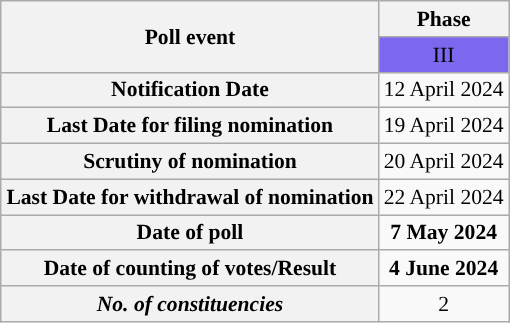<table class="wikitable" style="text-align:center;margin:auto;font-size:90%;">
<tr>
<th rowspan="2">Poll event</th>
<th>Phase</th>
</tr>
<tr>
<td bgcolor="#7B68EE">III</td>
</tr>
<tr>
<th>Notification Date</th>
<td>12 April 2024</td>
</tr>
<tr>
<th>Last Date for filing nomination</th>
<td>19 April 2024</td>
</tr>
<tr>
<th>Scrutiny of nomination</th>
<td>20 April 2024</td>
</tr>
<tr>
<th>Last Date for withdrawal of nomination</th>
<td>22 April 2024</td>
</tr>
<tr>
<th>Date of poll</th>
<td><strong>7 May 2024</strong></td>
</tr>
<tr>
<th>Date of counting of votes/Result</th>
<td><strong>4 June 2024</strong></td>
</tr>
<tr>
<th><strong><em>No. of constituencies</em></strong></th>
<td>2</td>
</tr>
</table>
